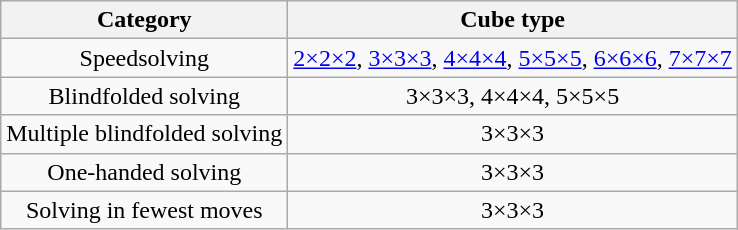<table class="wikitable" style="text-align:center">
<tr>
<th>Category</th>
<th>Cube type</th>
</tr>
<tr>
<td>Speedsolving</td>
<td><a href='#'>2×2×2</a>, <a href='#'>3×3×3</a>, <a href='#'>4×4×4</a>, <a href='#'>5×5×5</a>, <a href='#'>6×6×6</a>, <a href='#'>7×7×7</a></td>
</tr>
<tr>
<td>Blindfolded solving</td>
<td>3×3×3, 4×4×4, 5×5×5</td>
</tr>
<tr>
<td>Multiple blindfolded solving</td>
<td>3×3×3</td>
</tr>
<tr>
<td>One-handed solving</td>
<td>3×3×3</td>
</tr>
<tr>
<td>Solving in fewest moves</td>
<td>3×3×3</td>
</tr>
</table>
